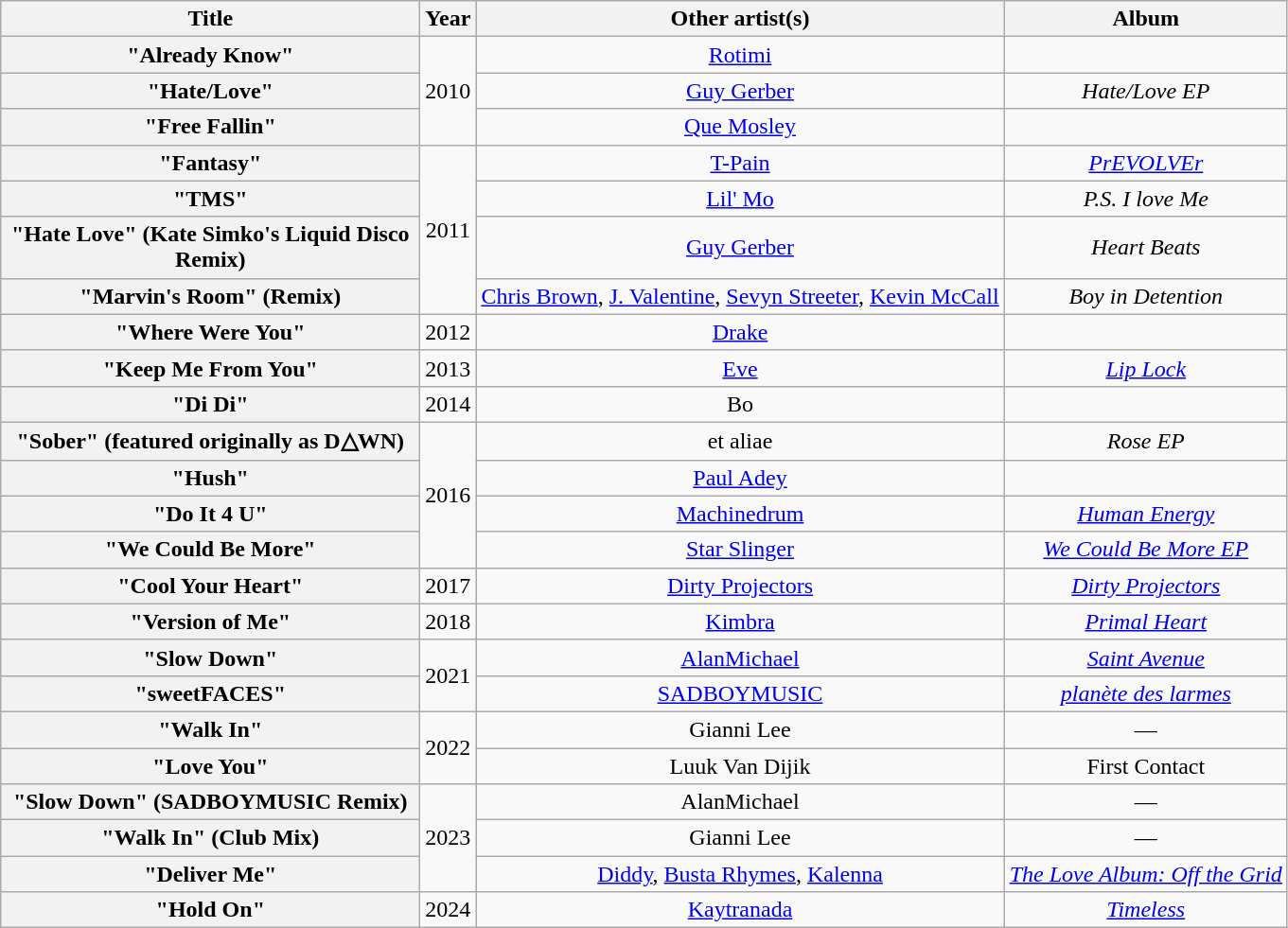<table class="wikitable plainrowheaders" style="text-align:center;">
<tr>
<th scope="col" style="width:18em;">Title</th>
<th scope="col">Year</th>
<th scope="col">Other artist(s)</th>
<th scope="col">Album</th>
</tr>
<tr>
<th scope="row">"Already Know"</th>
<td rowspan="3">2010</td>
<td><a href='#'>Rotimi</a></td>
<td></td>
</tr>
<tr>
<th scope="row">"Hate/Love"</th>
<td><a href='#'>Guy Gerber</a></td>
<td><em>Hate/Love EP</em></td>
</tr>
<tr>
<th scope="row">"Free Fallin"</th>
<td><a href='#'>Que Mosley</a></td>
<td></td>
</tr>
<tr>
<th scope="row">"Fantasy"</th>
<td rowspan="4">2011</td>
<td><a href='#'>T-Pain</a></td>
<td><em><a href='#'>PrEVOLVEr</a></em></td>
</tr>
<tr>
<th scope="row">"TMS"</th>
<td><a href='#'>Lil' Mo</a></td>
<td><em>P.S. I love Me</em></td>
</tr>
<tr>
<th scope="row">"Hate Love" (Kate Simko's Liquid Disco Remix)</th>
<td><a href='#'>Guy Gerber</a></td>
<td><em>Heart Beats</em></td>
</tr>
<tr>
<th scope="row">"Marvin's Room" (Remix)</th>
<td><a href='#'>Chris Brown</a>, <a href='#'>J. Valentine</a>, <a href='#'>Sevyn Streeter</a>, <a href='#'>Kevin McCall</a></td>
<td><em>Boy in Detention</em></td>
</tr>
<tr>
<th scope="row">"Where Were You"</th>
<td>2012</td>
<td><a href='#'>Drake</a></td>
<td></td>
</tr>
<tr>
<th scope="row">"Keep Me From You"</th>
<td>2013</td>
<td><a href='#'>Eve</a></td>
<td><em><a href='#'>Lip Lock</a></em></td>
</tr>
<tr>
<th scope="row">"Di Di"</th>
<td>2014</td>
<td>Bo</td>
<td></td>
</tr>
<tr>
<th scope="Row">"Sober" (featured originally as D△WN)</th>
<td rowspan="4">2016</td>
<td>et aliae</td>
<td><em>Rose EP</em></td>
</tr>
<tr>
<th scope="row">"Hush"</th>
<td><a href='#'>Paul Adey</a></td>
<td></td>
</tr>
<tr>
<th scope="row">"Do It 4 U"</th>
<td><a href='#'>Machinedrum</a></td>
<td><em><a href='#'>Human Energy</a></em></td>
</tr>
<tr>
<th scope="row">"We Could Be More"</th>
<td><a href='#'>Star Slinger</a></td>
<td><em><a href='#'>We Could Be More EP</a></em></td>
</tr>
<tr>
<th scope="row">"Cool Your Heart"</th>
<td>2017</td>
<td><a href='#'>Dirty Projectors</a></td>
<td><em><a href='#'>Dirty Projectors</a></em></td>
</tr>
<tr>
<th scope="row">"Version of Me"</th>
<td>2018</td>
<td><a href='#'>Kimbra</a></td>
<td><em><a href='#'>Primal Heart</a></em></td>
</tr>
<tr>
<th scope="row">"Slow Down"</th>
<td rowspan="2">2021</td>
<td><a href='#'>AlanMichael</a></td>
<td><em><a href='#'>Saint Avenue</a></em></td>
</tr>
<tr>
<th scope="row">"sweetFACES"</th>
<td><a href='#'>SADBOYMUSIC</a></td>
<td><em><a href='#'>planète des larmes</a></em></td>
</tr>
<tr>
<th scope="row">"Walk In"</th>
<td rowspan="2">2022</td>
<td>Gianni Lee</td>
<td>—</td>
</tr>
<tr>
<th scope="row">"Love You"</th>
<td>Luuk Van Dijik</td>
<td>First Contact</td>
</tr>
<tr>
<th scope="row">"Slow Down" (SADBOYMUSIC Remix)</th>
<td rowspan="3">2023</td>
<td>AlanMichael</td>
<td>—</td>
</tr>
<tr>
<th scope="row">"Walk In" (Club Mix)</th>
<td>Gianni Lee</td>
<td>—</td>
</tr>
<tr>
<th scope="row">"Deliver Me"</th>
<td><a href='#'>Diddy</a>, <a href='#'>Busta Rhymes</a>, <a href='#'>Kalenna</a></td>
<td><em><a href='#'>The Love Album: Off the Grid</a></em></td>
</tr>
<tr>
<th scope="row">"Hold On"</th>
<td>2024</td>
<td><a href='#'>Kaytranada</a></td>
<td><em><a href='#'>Timeless</a></em></td>
</tr>
</table>
